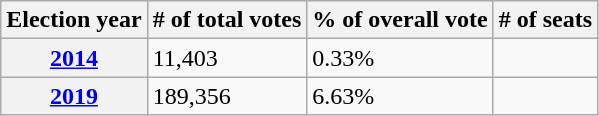<table class="wikitable">
<tr>
<th>Election year</th>
<th># of total votes</th>
<th>% of overall vote</th>
<th># of seats</th>
</tr>
<tr>
<th><a href='#'>2014</a></th>
<td>11,403</td>
<td>0.33%</td>
<td></td>
</tr>
<tr>
<th><a href='#'>2019</a></th>
<td>189,356</td>
<td>6.63%</td>
<td></td>
</tr>
</table>
